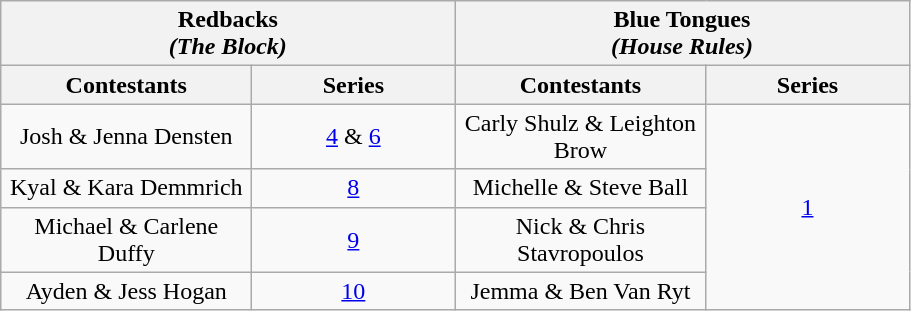<table class="wikitable plainrowheaders" style="text-align:center;">
<tr>
<th colspan="2" scope="col" style="width:10em;" scope="col" style="background:red; color:white;">Redbacks<br><em>(The Block)</em></th>
<th colspan="2" scope="col" style="width:10em;" scope="col" style="background:blue; color:white;">Blue Tongues<br><em>(House Rules)</em></th>
</tr>
<tr>
<th scope="col" style="width:10em;" scope="col" style="background:red; color:white;">Contestants</th>
<th scope="col" style="width:8em;" scope="col" style="background:red; color:white;">Series</th>
<th scope="col" style="width:10em;" scope="col" style="background:blue; color:white;">Contestants</th>
<th scope="col" style="width:8em;" scope="col" style="background:blue; color:white;">Series</th>
</tr>
<tr>
<td>Josh & Jenna Densten</td>
<td><a href='#'>4</a> & <a href='#'>6</a></td>
<td>Carly Shulz & Leighton Brow</td>
<td rowspan=4><a href='#'>1</a></td>
</tr>
<tr>
<td>Kyal & Kara Demmrich</td>
<td><a href='#'>8</a></td>
<td>Michelle & Steve Ball</td>
</tr>
<tr>
<td>Michael & Carlene Duffy</td>
<td><a href='#'>9</a></td>
<td>Nick & Chris Stavropoulos</td>
</tr>
<tr>
<td>Ayden & Jess Hogan</td>
<td><a href='#'>10</a></td>
<td>Jemma & Ben Van Ryt</td>
</tr>
</table>
